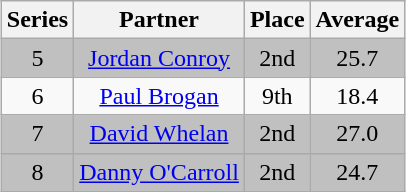<table class="wikitable sortable" style="margin:auto; text-align:center;">
<tr>
<th>Series</th>
<th>Partner</th>
<th>Place</th>
<th>Average</th>
</tr>
<tr bgcolor="silver">
<td>5</td>
<td><a href='#'>Jordan Conroy</a></td>
<td>2nd</td>
<td>25.7</td>
</tr>
<tr>
<td>6</td>
<td><a href='#'>Paul Brogan</a></td>
<td>9th</td>
<td>18.4</td>
</tr>
<tr bgcolor="silver">
<td>7</td>
<td><a href='#'>David Whelan</a></td>
<td>2nd</td>
<td>27.0</td>
</tr>
<tr style="background:silver;">
<td>8</td>
<td><a href='#'>Danny O'Carroll</a></td>
<td>2nd</td>
<td>24.7</td>
</tr>
</table>
